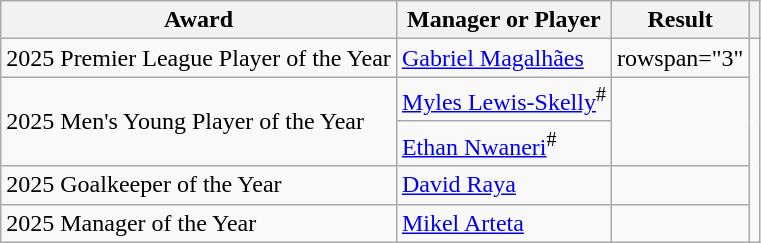<table class="wikitable" style="text-align:center;">
<tr>
<th>Award</th>
<th>Manager or Player</th>
<th>Result</th>
<th></th>
</tr>
<tr>
<td style="text-align:left;">2025 Premier League Player of the Year</td>
<td style="text-align:left;"> <a href='#'>Gabriel Magalhães</a></td>
<td>rowspan="3" </td>
<td rowspan="5"></td>
</tr>
<tr>
<td rowspan="2" style="text-align:left;">2025 Men's Young Player of the Year</td>
<td style="text-align:left;"> <a href='#'>Myles Lewis-Skelly</a><sup>#</sup></td>
</tr>
<tr>
<td style="text-align:left;"> <a href='#'>Ethan Nwaneri</a><sup>#</sup></td>
</tr>
<tr>
<td style="text-align:left;">2025 Goalkeeper of the Year</td>
<td style="text-align:left;"> <a href='#'>David Raya</a></td>
<td></td>
</tr>
<tr>
<td style="text-align:left;">2025 Manager of the Year</td>
<td style="text-align:left;"> <a href='#'>Mikel Arteta</a></td>
<td></td>
</tr>
</table>
